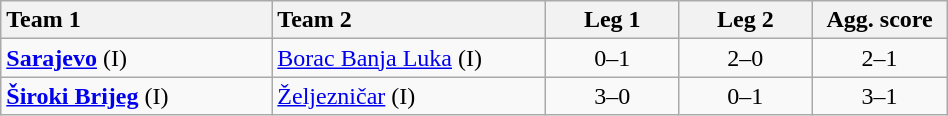<table class="wikitable" style="width:50%">
<tr>
<th style="width:195px; text-align:left">Team 1</th>
<th style="width:195px; text-align:left">Team 2</th>
<th style="width:92px; text-align:center">Leg 1</th>
<th style="width:92px; text-align:center">Leg 2</th>
<th style="width:92px; text-align:center">Agg. score</th>
</tr>
<tr>
<td><strong><a href='#'>Sarajevo</a></strong> (I)</td>
<td><a href='#'>Borac Banja Luka</a> (I)</td>
<td style="text-align:center">0–1</td>
<td style="text-align:center">2–0</td>
<td style="text-align:center">2–1</td>
</tr>
<tr>
<td><strong><a href='#'>Široki Brijeg</a></strong> (I)</td>
<td><a href='#'>Željezničar</a> (I)</td>
<td style="text-align:center">3–0</td>
<td style="text-align:center">0–1</td>
<td style="text-align:center">3–1</td>
</tr>
</table>
